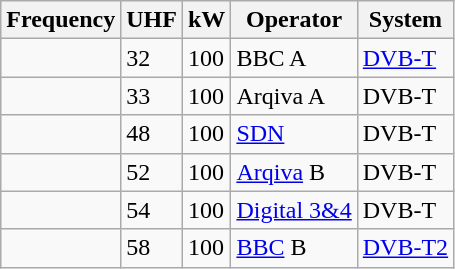<table class="wikitable sortable">
<tr>
<th>Frequency</th>
<th>UHF</th>
<th>kW</th>
<th>Operator</th>
<th>System</th>
</tr>
<tr>
<td></td>
<td>32</td>
<td>100</td>
<td>BBC A</td>
<td><a href='#'>DVB-T</a></td>
</tr>
<tr>
<td></td>
<td>33</td>
<td>100</td>
<td>Arqiva A</td>
<td>DVB-T</td>
</tr>
<tr>
<td></td>
<td>48</td>
<td>100</td>
<td><a href='#'>SDN</a></td>
<td>DVB-T</td>
</tr>
<tr>
<td></td>
<td>52</td>
<td>100</td>
<td><a href='#'>Arqiva</a> B</td>
<td>DVB-T</td>
</tr>
<tr>
<td></td>
<td>54</td>
<td>100</td>
<td><a href='#'>Digital 3&4</a></td>
<td>DVB-T</td>
</tr>
<tr>
<td></td>
<td>58</td>
<td>100</td>
<td><a href='#'>BBC</a> B</td>
<td><a href='#'>DVB-T2</a></td>
</tr>
</table>
